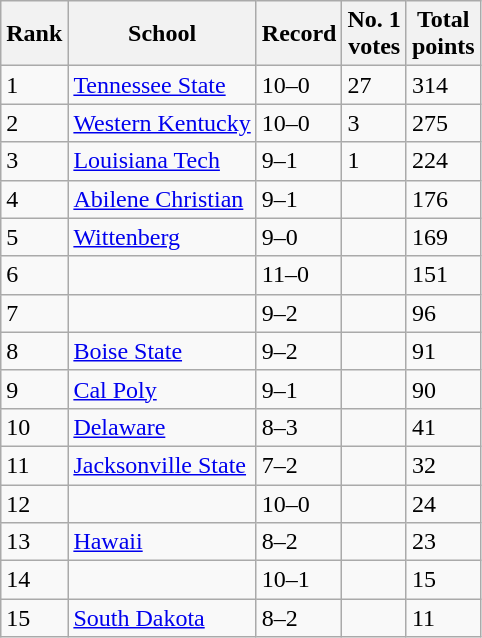<table class="wikitable">
<tr>
<th>Rank</th>
<th>School</th>
<th>Record</th>
<th>No. 1<br>votes</th>
<th>Total<br>points</th>
</tr>
<tr>
<td>1</td>
<td><a href='#'>Tennessee State</a></td>
<td>10–0</td>
<td>27</td>
<td>314</td>
</tr>
<tr>
<td>2</td>
<td><a href='#'>Western Kentucky</a></td>
<td>10–0</td>
<td>3</td>
<td>275</td>
</tr>
<tr>
<td>3</td>
<td><a href='#'>Louisiana Tech</a></td>
<td>9–1</td>
<td>1</td>
<td>224</td>
</tr>
<tr>
<td>4</td>
<td><a href='#'>Abilene Christian</a></td>
<td>9–1</td>
<td></td>
<td>176</td>
</tr>
<tr>
<td>5</td>
<td><a href='#'>Wittenberg</a></td>
<td>9–0</td>
<td></td>
<td>169</td>
</tr>
<tr>
<td>6</td>
<td></td>
<td>11–0</td>
<td></td>
<td>151</td>
</tr>
<tr>
<td>7</td>
<td></td>
<td>9–2</td>
<td></td>
<td>96</td>
</tr>
<tr>
<td>8</td>
<td><a href='#'>Boise State</a></td>
<td>9–2</td>
<td></td>
<td>91</td>
</tr>
<tr>
<td>9</td>
<td><a href='#'>Cal Poly</a></td>
<td>9–1</td>
<td></td>
<td>90</td>
</tr>
<tr>
<td>10</td>
<td><a href='#'>Delaware</a></td>
<td>8–3</td>
<td></td>
<td>41</td>
</tr>
<tr>
<td>11</td>
<td><a href='#'>Jacksonville State</a></td>
<td>7–2</td>
<td></td>
<td>32</td>
</tr>
<tr>
<td>12</td>
<td></td>
<td>10–0</td>
<td></td>
<td>24</td>
</tr>
<tr>
<td>13</td>
<td><a href='#'>Hawaii</a></td>
<td>8–2</td>
<td></td>
<td>23</td>
</tr>
<tr>
<td>14</td>
<td></td>
<td>10–1</td>
<td></td>
<td>15</td>
</tr>
<tr>
<td>15</td>
<td><a href='#'>South Dakota</a></td>
<td>8–2</td>
<td></td>
<td>11</td>
</tr>
</table>
